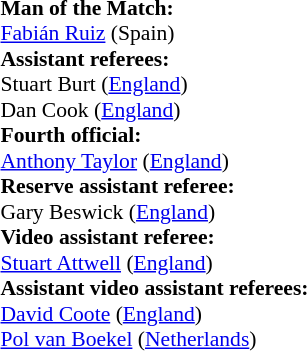<table style="width:50%;font-size:90%">
<tr>
<td><br><strong>Man of the Match:</strong>
<br><a href='#'>Fabián Ruiz</a> (Spain)<br><strong>Assistant referees:</strong>
<br>Stuart Burt (<a href='#'>England</a>)
<br>Dan Cook (<a href='#'>England</a>)
<br><strong>Fourth official:</strong>
<br><a href='#'>Anthony Taylor</a> (<a href='#'>England</a>)
<br><strong>Reserve assistant referee:</strong>
<br>Gary Beswick (<a href='#'>England</a>)
<br><strong>Video assistant referee:</strong>
<br><a href='#'>Stuart Attwell</a> (<a href='#'>England</a>)
<br><strong>Assistant video assistant referees:</strong>
<br><a href='#'>David Coote</a> (<a href='#'>England</a>)
<br><a href='#'>Pol van Boekel</a> (<a href='#'>Netherlands</a>)</td>
</tr>
</table>
